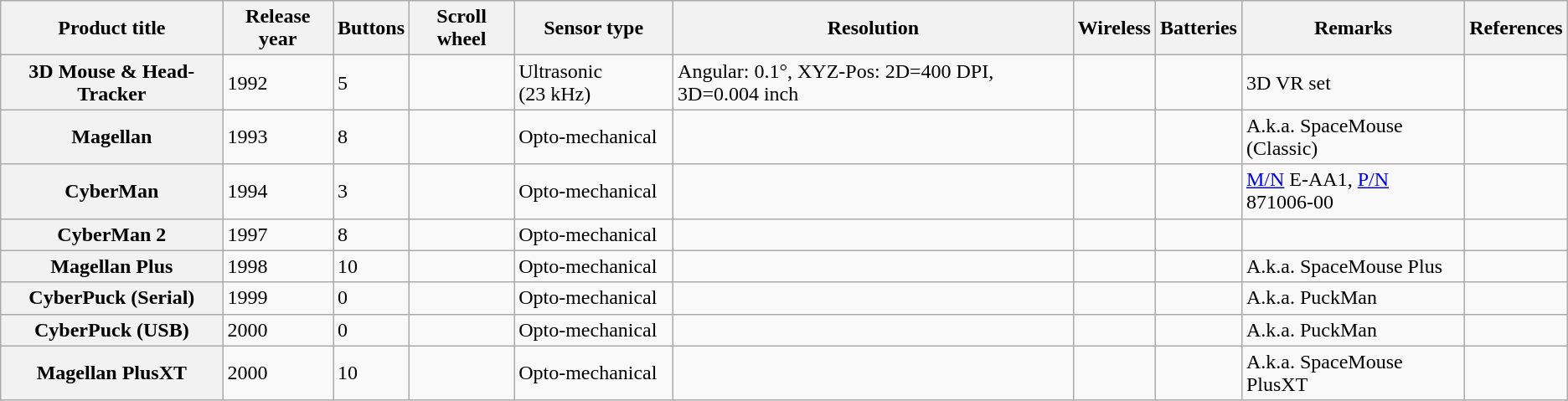<table class="wikitable sortable">
<tr>
<th>Product title</th>
<th>Release year </th>
<th>Buttons</th>
<th>Scroll wheel</th>
<th>Sensor type</th>
<th>Resolution</th>
<th>Wireless</th>
<th>Batteries</th>
<th>Remarks</th>
<th>References</th>
</tr>
<tr>
<th>3D Mouse & Head-Tracker</th>
<td>1992</td>
<td>5</td>
<td></td>
<td>Ultrasonic (23 kHz)</td>
<td>Angular: 0.1°, XYZ-Pos: 2D=400 DPI, 3D=0.004 inch</td>
<td></td>
<td></td>
<td>3D VR set</td>
<td></td>
</tr>
<tr>
<th>Magellan</th>
<td>1993</td>
<td>8 </td>
<td></td>
<td>Opto-mechanical</td>
<td></td>
<td></td>
<td></td>
<td>A.k.a. SpaceMouse (Classic)</td>
<td></td>
</tr>
<tr>
<th>CyberMan</th>
<td>1994</td>
<td>3</td>
<td></td>
<td>Opto-mechanical</td>
<td></td>
<td></td>
<td></td>
<td><a href='#'>M/N</a> E-AA1, <a href='#'>P/N</a> 871006-00</td>
<td></td>
</tr>
<tr>
<th>CyberMan 2</th>
<td>1997</td>
<td>8</td>
<td></td>
<td>Opto-mechanical</td>
<td></td>
<td></td>
<td></td>
<td></td>
<td></td>
</tr>
<tr>
<th>Magellan Plus</th>
<td>1998</td>
<td>10 </td>
<td></td>
<td>Opto-mechanical</td>
<td></td>
<td></td>
<td></td>
<td>A.k.a. SpaceMouse Plus</td>
<td></td>
</tr>
<tr>
<th>CyberPuck (Serial)</th>
<td>1999</td>
<td>0 </td>
<td></td>
<td>Opto-mechanical</td>
<td></td>
<td></td>
<td></td>
<td>A.k.a. PuckMan</td>
<td></td>
</tr>
<tr>
<th>CyberPuck (USB)</th>
<td>2000</td>
<td>0 </td>
<td></td>
<td>Opto-mechanical</td>
<td></td>
<td></td>
<td></td>
<td>A.k.a. PuckMan</td>
<td></td>
</tr>
<tr>
<th>Magellan PlusXT</th>
<td>2000</td>
<td>10 </td>
<td></td>
<td>Opto-mechanical</td>
<td></td>
<td></td>
<td></td>
<td>A.k.a. SpaceMouse PlusXT</td>
<td></td>
</tr>
</table>
